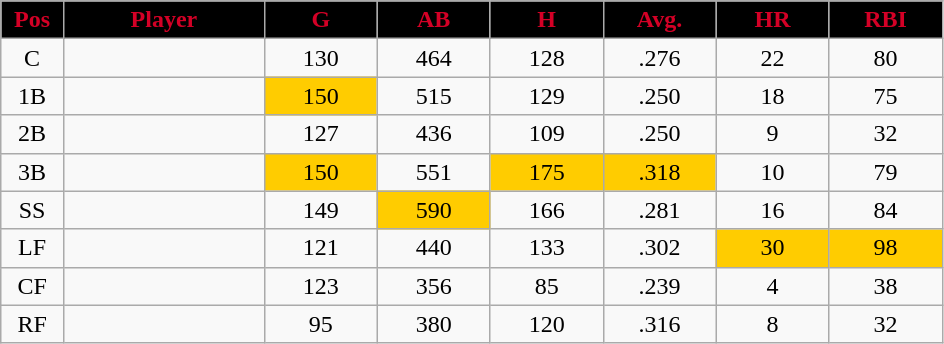<table class="wikitable sortable">
<tr>
<th style="background:black;color:#d40026;" width="5%">Pos</th>
<th style="background:black;color:#d40026;" width="16%">Player</th>
<th style="background:black;color:#d40026;" width="9%">G</th>
<th style="background:black;color:#d40026;" width="9%">AB</th>
<th style="background:black;color:#d40026;" width="9%">H</th>
<th style="background:black;color:#d40026;" width="9%">Avg.</th>
<th style="background:black;color:#d40026;" width="9%">HR</th>
<th style="background:black;color:#d40026;" width="9%">RBI</th>
</tr>
<tr align="center">
<td>C</td>
<td></td>
<td>130</td>
<td>464</td>
<td>128</td>
<td>.276</td>
<td>22</td>
<td>80</td>
</tr>
<tr align="center">
<td>1B</td>
<td></td>
<td bgcolor=#FFCC00>150</td>
<td>515</td>
<td>129</td>
<td>.250</td>
<td>18</td>
<td>75</td>
</tr>
<tr align="center">
<td>2B</td>
<td></td>
<td>127</td>
<td>436</td>
<td>109</td>
<td>.250</td>
<td>9</td>
<td>32</td>
</tr>
<tr align="center">
<td>3B</td>
<td></td>
<td bgcolor="#FFCC00">150</td>
<td>551</td>
<td bgcolor="#FFCC00">175</td>
<td bgcolor="#FFCC00">.318</td>
<td>10</td>
<td>79</td>
</tr>
<tr align="center">
<td>SS</td>
<td></td>
<td>149</td>
<td bgcolor=#FFCC00>590</td>
<td>166</td>
<td>.281</td>
<td>16</td>
<td>84</td>
</tr>
<tr align="center">
<td>LF</td>
<td></td>
<td>121</td>
<td>440</td>
<td>133</td>
<td>.302</td>
<td bgcolor=#FFCC00>30</td>
<td bgcolor=#FFCC00>98</td>
</tr>
<tr align="center">
<td>CF</td>
<td></td>
<td>123</td>
<td>356</td>
<td>85</td>
<td>.239</td>
<td>4</td>
<td>38</td>
</tr>
<tr align="center">
<td>RF</td>
<td></td>
<td>95</td>
<td>380</td>
<td>120</td>
<td>.316</td>
<td>8</td>
<td>32</td>
</tr>
</table>
